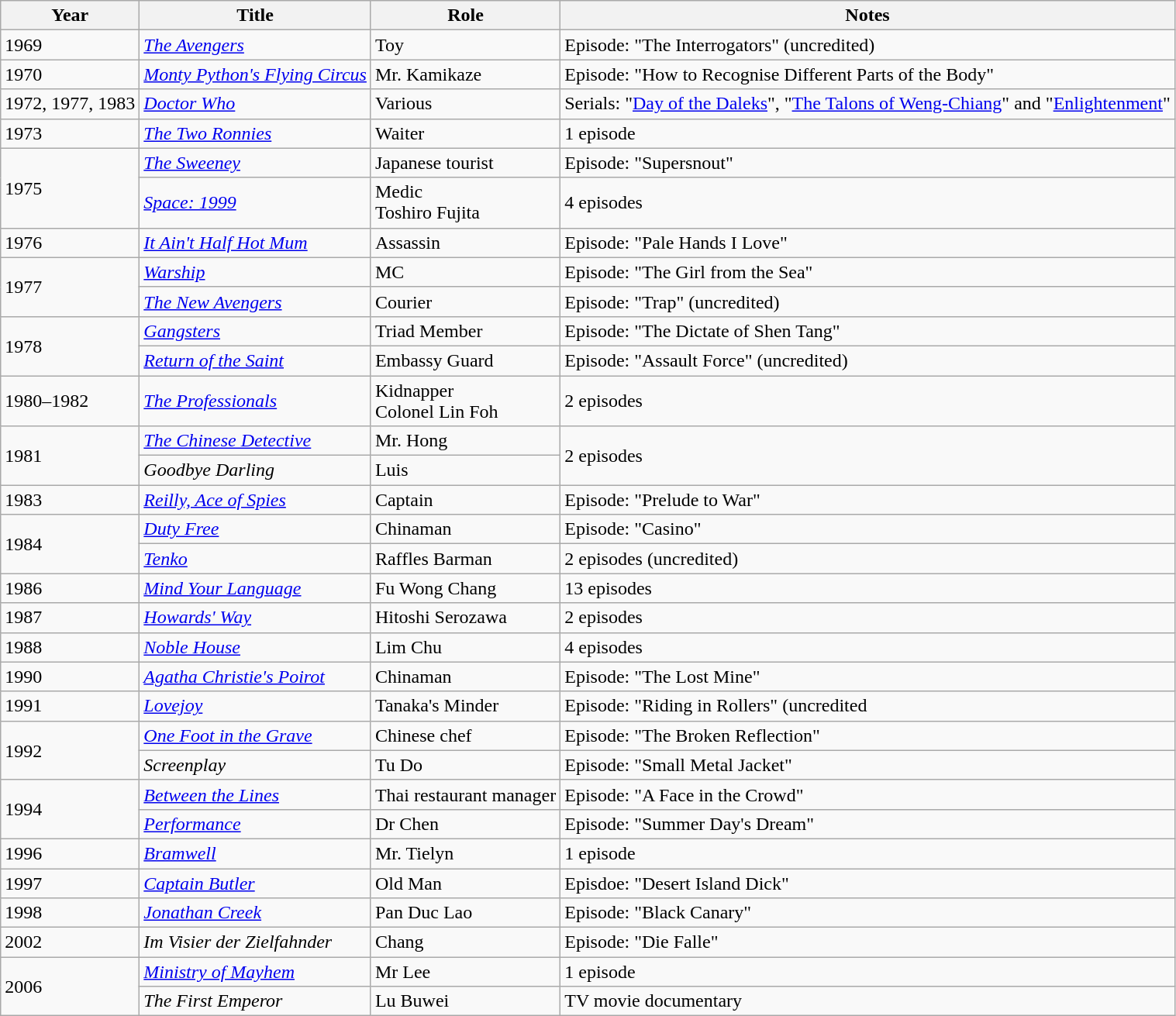<table class="wikitable">
<tr>
<th>Year</th>
<th>Title</th>
<th>Role</th>
<th>Notes</th>
</tr>
<tr>
<td>1969</td>
<td><em><a href='#'>The Avengers</a></em></td>
<td>Toy</td>
<td>Episode: "The Interrogators" (uncredited)</td>
</tr>
<tr>
<td>1970</td>
<td><em><a href='#'>Monty Python's Flying Circus</a></em></td>
<td>Mr. Kamikaze</td>
<td>Episode: "How to Recognise Different Parts of the Body"</td>
</tr>
<tr>
<td>1972, 1977, 1983</td>
<td><em><a href='#'>Doctor Who</a></em></td>
<td>Various</td>
<td>Serials: "<a href='#'>Day of the Daleks</a>", "<a href='#'>The Talons of Weng-Chiang</a>" and "<a href='#'>Enlightenment</a>"</td>
</tr>
<tr>
<td>1973</td>
<td><em><a href='#'>The Two Ronnies</a></em></td>
<td>Waiter</td>
<td>1 episode</td>
</tr>
<tr>
<td rowspan="2">1975</td>
<td><em><a href='#'>The Sweeney</a></em></td>
<td>Japanese tourist</td>
<td>Episode: "Supersnout"</td>
</tr>
<tr>
<td><em><a href='#'>Space: 1999</a></em></td>
<td>Medic<br> Toshiro Fujita</td>
<td>4 episodes</td>
</tr>
<tr>
<td>1976</td>
<td><em><a href='#'>It Ain't Half Hot Mum </a></em></td>
<td>Assassin</td>
<td>Episode: "Pale Hands I Love"</td>
</tr>
<tr>
<td rowspan="2">1977</td>
<td><em><a href='#'>Warship</a></em></td>
<td>MC</td>
<td>Episode: "The Girl from the Sea"</td>
</tr>
<tr>
<td><em><a href='#'>The New Avengers</a></em></td>
<td>Courier</td>
<td>Episode: "Trap" (uncredited)</td>
</tr>
<tr>
<td rowspan="2">1978</td>
<td><em><a href='#'>Gangsters</a></em></td>
<td>Triad Member</td>
<td>Episode: "The Dictate of Shen Tang"</td>
</tr>
<tr>
<td><em><a href='#'>Return of the Saint</a></em></td>
<td>Embassy Guard</td>
<td>Episode: "Assault Force" (uncredited)</td>
</tr>
<tr>
<td>1980–1982</td>
<td><em><a href='#'>The Professionals</a></em></td>
<td>Kidnapper<br>Colonel Lin Foh</td>
<td>2 episodes</td>
</tr>
<tr>
<td rowspan="2">1981</td>
<td><em><a href='#'>The Chinese Detective</a></em></td>
<td>Mr. Hong</td>
<td rowspan="2">2 episodes</td>
</tr>
<tr>
<td><em>Goodbye Darling</em></td>
<td>Luis</td>
</tr>
<tr>
<td>1983</td>
<td><a href='#'><em>Reilly, Ace of Spies</em></a></td>
<td>Captain</td>
<td>Episode: "Prelude to War"</td>
</tr>
<tr>
<td rowspan="2">1984</td>
<td><em><a href='#'>Duty Free</a></em></td>
<td>Chinaman</td>
<td>Episode: "Casino"</td>
</tr>
<tr>
<td><em><a href='#'>Tenko</a> </em></td>
<td>Raffles Barman</td>
<td>2 episodes (uncredited)</td>
</tr>
<tr>
<td>1986</td>
<td><em><a href='#'>Mind Your Language</a></em></td>
<td>Fu Wong Chang</td>
<td>13 episodes</td>
</tr>
<tr>
<td>1987</td>
<td><em><a href='#'>Howards' Way</a></em></td>
<td>Hitoshi Serozawa</td>
<td>2 episodes</td>
</tr>
<tr>
<td>1988</td>
<td><em><a href='#'>Noble House</a></em></td>
<td>Lim Chu</td>
<td>4 episodes</td>
</tr>
<tr>
<td>1990</td>
<td><em><a href='#'>Agatha Christie's Poirot</a></em></td>
<td>Chinaman</td>
<td>Episode: "The Lost Mine"</td>
</tr>
<tr>
<td>1991</td>
<td><em><a href='#'>Lovejoy</a></em></td>
<td>Tanaka's Minder</td>
<td>Episode: "Riding in Rollers" (uncredited</td>
</tr>
<tr>
<td rowspan="2">1992</td>
<td><em><a href='#'>One Foot in the Grave</a></em></td>
<td>Chinese chef</td>
<td>Episode: "The Broken Reflection"</td>
</tr>
<tr>
<td><em>Screenplay</em></td>
<td>Tu Do</td>
<td>Episode: "Small Metal Jacket"</td>
</tr>
<tr>
<td rowspan="2">1994</td>
<td><em><a href='#'>Between the Lines</a></em></td>
<td>Thai restaurant manager</td>
<td>Episode: "A Face in the Crowd"</td>
</tr>
<tr>
<td><em><a href='#'>Performance</a></em></td>
<td>Dr Chen</td>
<td>Episode: "Summer Day's Dream"</td>
</tr>
<tr>
<td>1996</td>
<td><em><a href='#'>Bramwell</a></em></td>
<td>Mr. Tielyn</td>
<td>1 episode</td>
</tr>
<tr>
<td>1997</td>
<td><em><a href='#'>Captain Butler</a></em></td>
<td>Old Man</td>
<td>Episdoe: "Desert Island Dick"</td>
</tr>
<tr>
<td>1998</td>
<td><em><a href='#'>Jonathan Creek</a></em></td>
<td>Pan Duc Lao</td>
<td>Episode: "Black Canary"</td>
</tr>
<tr>
<td>2002</td>
<td><em>Im Visier der Zielfahnder</em></td>
<td>Chang</td>
<td>Episode: "Die Falle"</td>
</tr>
<tr>
<td rowspan="2">2006</td>
<td><em><a href='#'>Ministry of Mayhem</a></em></td>
<td>Mr Lee</td>
<td>1 episode</td>
</tr>
<tr>
<td><em>The First Emperor</em></td>
<td>Lu Buwei</td>
<td>TV movie documentary</td>
</tr>
</table>
